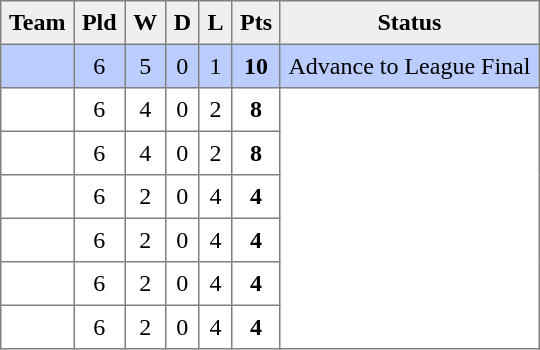<table style=border-collapse:collapse border=1 cellspacing=0 cellpadding=5>
<tr align=center bgcolor=#efefef>
<th>Team</th>
<th>Pld</th>
<th>W</th>
<th>D</th>
<th>L</th>
<th>Pts</th>
<th>Status</th>
</tr>
<tr align=center style="background:#bbccff;">
<td style="text-align:left;"> </td>
<td>6</td>
<td>5</td>
<td>0</td>
<td>1</td>
<td><strong>10</strong></td>
<td rowspan=1>Advance to League Final</td>
</tr>
<tr align=center style="background:#FFFFFF;">
<td style="text-align:left;"> </td>
<td>6</td>
<td>4</td>
<td>0</td>
<td>2</td>
<td><strong>8</strong></td>
<td rowspan=6></td>
</tr>
<tr align=center style="background:#FFFFFF;">
<td style="text-align:left;"> </td>
<td>6</td>
<td>4</td>
<td>0</td>
<td>2</td>
<td><strong>8</strong></td>
</tr>
<tr align=center style="background:#FFFFFF;">
<td style="text-align:left;"> </td>
<td>6</td>
<td>2</td>
<td>0</td>
<td>4</td>
<td><strong>4</strong></td>
</tr>
<tr align=center style="background:#FFFFFF;">
<td style="text-align:left;"> </td>
<td>6</td>
<td>2</td>
<td>0</td>
<td>4</td>
<td><strong>4</strong></td>
</tr>
<tr align=center style="background:#FFFFFF;">
<td style="text-align:left;"> </td>
<td>6</td>
<td>2</td>
<td>0</td>
<td>4</td>
<td><strong>4</strong></td>
</tr>
<tr align=center style="background:#FFFFFF;">
<td style="text-align:left;"> </td>
<td>6</td>
<td>2</td>
<td>0</td>
<td>4</td>
<td><strong>4</strong></td>
</tr>
</table>
